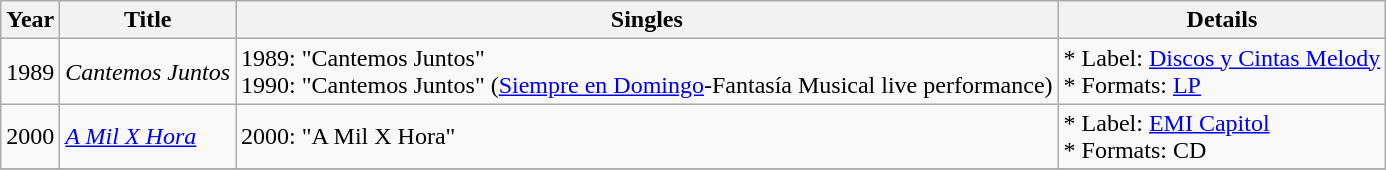<table class="wikitable">
<tr>
<th>Year</th>
<th><strong>Title</strong></th>
<th><strong>Singles</strong></th>
<th>Details</th>
</tr>
<tr>
<td>1989</td>
<td><em>Cantemos Juntos</em></td>
<td>1989: "Cantemos Juntos" <br> 1990: "Cantemos Juntos" (<a href='#'>Siempre en Domingo</a>-Fantasía Musical live performance)</td>
<td>* Label: <a href='#'>Discos y Cintas Melody</a> <br> * Formats: <a href='#'>LP</a></td>
</tr>
<tr>
<td>2000</td>
<td><em><a href='#'>A Mil X Hora</a></em></td>
<td>2000: "A Mil X Hora"</td>
<td>* Label: <a href='#'>EMI Capitol</a> <br> * Formats: CD</td>
</tr>
<tr>
</tr>
</table>
